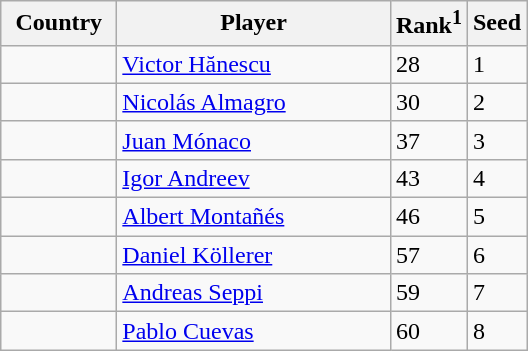<table class="sortable wikitable">
<tr>
<th width="70">Country</th>
<th width="175">Player</th>
<th>Rank<sup>1</sup></th>
<th>Seed</th>
</tr>
<tr>
<td></td>
<td><a href='#'>Victor Hănescu</a></td>
<td>28</td>
<td>1</td>
</tr>
<tr>
<td></td>
<td><a href='#'>Nicolás Almagro</a></td>
<td>30</td>
<td>2</td>
</tr>
<tr>
<td></td>
<td><a href='#'>Juan Mónaco</a></td>
<td>37</td>
<td>3</td>
</tr>
<tr>
<td></td>
<td><a href='#'>Igor Andreev</a></td>
<td>43</td>
<td>4</td>
</tr>
<tr>
<td></td>
<td><a href='#'>Albert Montañés</a></td>
<td>46</td>
<td>5</td>
</tr>
<tr>
<td></td>
<td><a href='#'>Daniel Köllerer</a></td>
<td>57</td>
<td>6</td>
</tr>
<tr>
<td></td>
<td><a href='#'>Andreas Seppi</a></td>
<td>59</td>
<td>7</td>
</tr>
<tr>
<td></td>
<td><a href='#'>Pablo Cuevas</a></td>
<td>60</td>
<td>8</td>
</tr>
</table>
